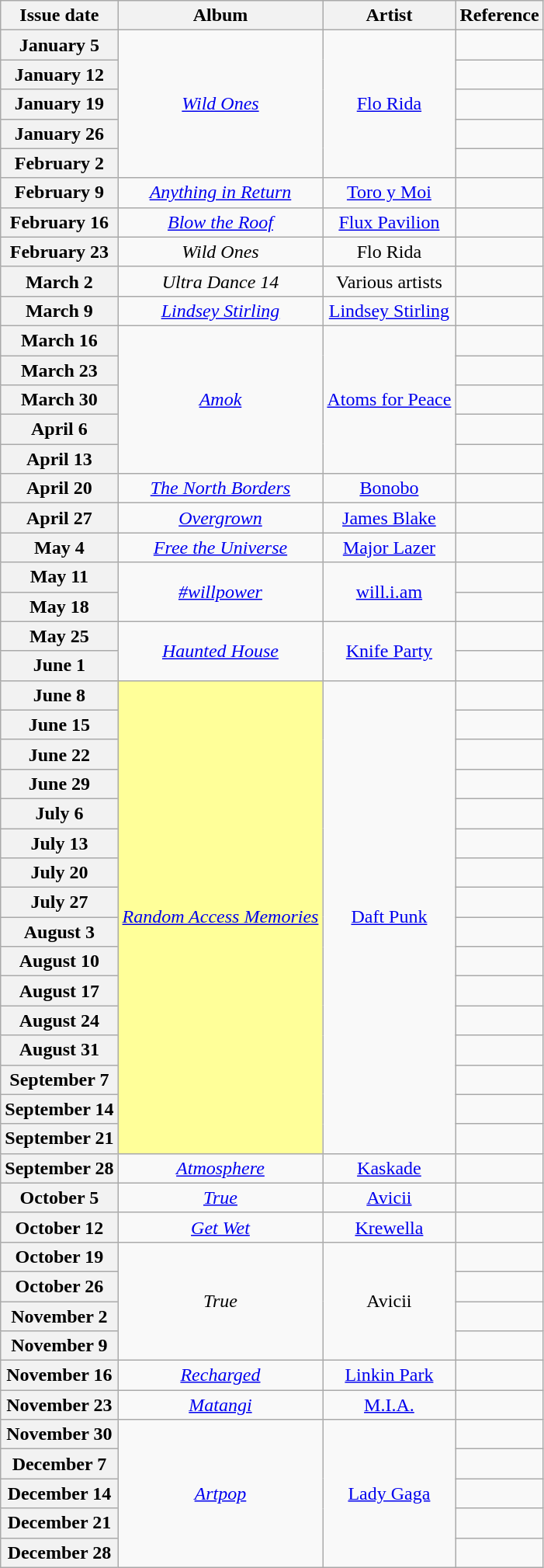<table class="wikitable plainrowheaders" style="text-align:center">
<tr>
<th scope="col">Issue date</th>
<th scope="col">Album</th>
<th scope="col">Artist</th>
<th scope="col">Reference</th>
</tr>
<tr>
<th scope="row">January 5</th>
<td rowspan="5"><em><a href='#'>Wild Ones</a></em></td>
<td rowspan="5"><a href='#'>Flo Rida</a></td>
<td></td>
</tr>
<tr>
<th scope="row">January 12</th>
<td></td>
</tr>
<tr>
<th scope="row">January 19</th>
<td></td>
</tr>
<tr>
<th scope="row">January 26</th>
<td></td>
</tr>
<tr>
<th scope="row">February 2</th>
<td></td>
</tr>
<tr>
<th scope="row">February 9</th>
<td><em><a href='#'>Anything in Return</a></em></td>
<td><a href='#'>Toro y Moi</a></td>
<td></td>
</tr>
<tr>
<th scope="row">February 16</th>
<td><em><a href='#'>Blow the Roof</a></em></td>
<td><a href='#'>Flux Pavilion</a></td>
<td></td>
</tr>
<tr>
<th scope="row">February 23</th>
<td><em>Wild Ones</em></td>
<td>Flo Rida</td>
<td></td>
</tr>
<tr>
<th scope="row">March 2</th>
<td><em>Ultra Dance 14</em></td>
<td>Various artists</td>
<td></td>
</tr>
<tr>
<th scope="row">March 9</th>
<td><em><a href='#'>Lindsey Stirling</a></em></td>
<td><a href='#'>Lindsey Stirling</a></td>
<td></td>
</tr>
<tr>
<th scope="row">March 16</th>
<td rowspan="5"><em><a href='#'>Amok</a></em></td>
<td rowspan="5"><a href='#'>Atoms for Peace</a></td>
<td></td>
</tr>
<tr>
<th scope="row">March 23</th>
<td></td>
</tr>
<tr>
<th scope="row">March 30</th>
<td></td>
</tr>
<tr>
<th scope="row">April 6</th>
<td></td>
</tr>
<tr>
<th scope="row">April 13</th>
<td></td>
</tr>
<tr>
<th scope="row">April 20</th>
<td><em><a href='#'>The North Borders</a></em></td>
<td><a href='#'>Bonobo</a></td>
<td></td>
</tr>
<tr>
<th scope="row">April 27</th>
<td><em><a href='#'>Overgrown</a></em></td>
<td><a href='#'>James Blake</a></td>
<td></td>
</tr>
<tr>
<th scope="row">May 4</th>
<td><em><a href='#'>Free the Universe</a></em></td>
<td><a href='#'>Major Lazer</a></td>
<td></td>
</tr>
<tr>
<th scope="row">May 11</th>
<td rowspan="2"><em><a href='#'>#willpower</a></em></td>
<td rowspan="2"><a href='#'>will.i.am</a></td>
<td></td>
</tr>
<tr>
<th scope="row">May 18</th>
<td></td>
</tr>
<tr>
<th scope="row">May 25</th>
<td rowspan="2"><em><a href='#'>Haunted House</a></em></td>
<td rowspan="2"><a href='#'>Knife Party</a></td>
<td></td>
</tr>
<tr>
<th scope="row">June 1</th>
<td></td>
</tr>
<tr>
<th scope="row">June 8</th>
<td bgcolor=#FFFF99 rowspan="16"><em><a href='#'>Random Access Memories</a></em> </td>
<td rowspan="16"><a href='#'>Daft Punk</a></td>
<td></td>
</tr>
<tr>
<th scope="row">June 15</th>
<td></td>
</tr>
<tr>
<th scope="row">June 22</th>
<td></td>
</tr>
<tr>
<th scope="row">June 29</th>
<td></td>
</tr>
<tr>
<th scope="row">July 6</th>
<td></td>
</tr>
<tr>
<th scope="row">July 13</th>
<td></td>
</tr>
<tr>
<th scope="row">July 20</th>
<td></td>
</tr>
<tr>
<th scope="row">July 27</th>
<td></td>
</tr>
<tr>
<th scope="row">August 3</th>
<td></td>
</tr>
<tr>
<th scope="row">August 10</th>
<td></td>
</tr>
<tr>
<th scope="row">August 17</th>
<td></td>
</tr>
<tr>
<th scope="row">August 24</th>
<td></td>
</tr>
<tr>
<th scope="row">August 31</th>
<td></td>
</tr>
<tr>
<th scope="row">September 7</th>
<td></td>
</tr>
<tr>
<th scope="row">September 14</th>
<td></td>
</tr>
<tr>
<th scope="row">September 21</th>
<td></td>
</tr>
<tr>
<th scope="row">September 28</th>
<td><em><a href='#'>Atmosphere</a></em></td>
<td><a href='#'>Kaskade</a></td>
<td></td>
</tr>
<tr>
<th scope="row">October 5</th>
<td><em><a href='#'>True</a></em></td>
<td><a href='#'>Avicii</a></td>
<td></td>
</tr>
<tr>
<th scope="row">October 12</th>
<td><em><a href='#'>Get Wet</a></em></td>
<td><a href='#'>Krewella</a></td>
<td></td>
</tr>
<tr>
<th scope="row">October 19</th>
<td rowspan="4"><em>True</em></td>
<td rowspan="4">Avicii</td>
<td></td>
</tr>
<tr>
<th scope="row">October 26</th>
<td></td>
</tr>
<tr>
<th scope="row">November 2</th>
<td></td>
</tr>
<tr>
<th scope="row">November 9</th>
<td></td>
</tr>
<tr>
<th scope="row">November 16</th>
<td><em><a href='#'>Recharged</a></em></td>
<td><a href='#'>Linkin Park</a></td>
<td></td>
</tr>
<tr>
<th scope="row">November 23</th>
<td><em><a href='#'>Matangi</a></em></td>
<td><a href='#'>M.I.A.</a></td>
<td></td>
</tr>
<tr>
<th scope="row">November 30</th>
<td rowspan="5"><em><a href='#'>Artpop</a></em></td>
<td rowspan="5"><a href='#'>Lady Gaga</a></td>
<td></td>
</tr>
<tr>
<th scope="row">December 7</th>
<td></td>
</tr>
<tr>
<th scope="row">December 14</th>
<td></td>
</tr>
<tr>
<th scope="row">December 21</th>
<td></td>
</tr>
<tr>
<th scope="row">December 28</th>
<td></td>
</tr>
</table>
